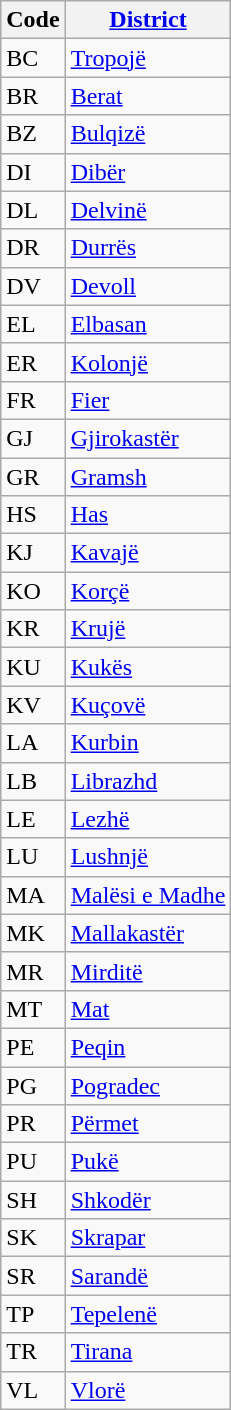<table class=wikitable>
<tr>
<th>Code</th>
<th><a href='#'>District</a></th>
</tr>
<tr>
<td>BC</td>
<td><a href='#'>Tropojë</a></td>
</tr>
<tr>
<td>BR</td>
<td><a href='#'>Berat</a></td>
</tr>
<tr>
<td>BZ</td>
<td><a href='#'>Bulqizë</a></td>
</tr>
<tr>
<td>DI</td>
<td><a href='#'>Dibër</a></td>
</tr>
<tr>
<td>DL</td>
<td><a href='#'>Delvinë</a></td>
</tr>
<tr>
<td>DR</td>
<td><a href='#'>Durrës</a></td>
</tr>
<tr>
<td>DV</td>
<td><a href='#'>Devoll</a></td>
</tr>
<tr>
<td>EL</td>
<td><a href='#'>Elbasan</a></td>
</tr>
<tr>
<td>ER</td>
<td><a href='#'>Kolonjë</a></td>
</tr>
<tr>
<td>FR</td>
<td><a href='#'>Fier</a></td>
</tr>
<tr>
<td>GJ</td>
<td><a href='#'>Gjirokastër</a></td>
</tr>
<tr>
<td>GR</td>
<td><a href='#'>Gramsh</a></td>
</tr>
<tr>
<td>HS</td>
<td><a href='#'>Has</a></td>
</tr>
<tr>
<td>KJ</td>
<td><a href='#'>Kavajë</a></td>
</tr>
<tr>
<td>KO</td>
<td><a href='#'>Korçë</a></td>
</tr>
<tr>
<td>KR</td>
<td><a href='#'>Krujë</a></td>
</tr>
<tr>
<td>KU</td>
<td><a href='#'>Kukës</a></td>
</tr>
<tr>
<td>KV</td>
<td><a href='#'>Kuçovë</a></td>
</tr>
<tr>
<td>LA</td>
<td><a href='#'>Kurbin</a></td>
</tr>
<tr>
<td>LB</td>
<td><a href='#'>Librazhd</a></td>
</tr>
<tr>
<td>LE</td>
<td><a href='#'>Lezhë</a></td>
</tr>
<tr>
<td>LU</td>
<td><a href='#'>Lushnjë</a></td>
</tr>
<tr>
<td>MA</td>
<td><a href='#'>Malësi e Madhe</a></td>
</tr>
<tr>
<td>MK</td>
<td><a href='#'>Mallakastër</a></td>
</tr>
<tr>
<td>MR</td>
<td><a href='#'>Mirditë</a></td>
</tr>
<tr>
<td>MT</td>
<td><a href='#'>Mat</a></td>
</tr>
<tr>
<td>PE</td>
<td><a href='#'>Peqin</a></td>
</tr>
<tr>
<td>PG</td>
<td><a href='#'>Pogradec</a></td>
</tr>
<tr>
<td>PR</td>
<td><a href='#'>Përmet</a></td>
</tr>
<tr>
<td>PU</td>
<td><a href='#'>Pukë</a></td>
</tr>
<tr>
<td>SH</td>
<td><a href='#'>Shkodër</a></td>
</tr>
<tr>
<td>SK</td>
<td><a href='#'>Skrapar</a></td>
</tr>
<tr>
<td>SR</td>
<td><a href='#'>Sarandë</a></td>
</tr>
<tr>
<td>TP</td>
<td><a href='#'>Tepelenë</a></td>
</tr>
<tr>
<td>TR</td>
<td><a href='#'>Tirana</a></td>
</tr>
<tr>
<td>VL</td>
<td><a href='#'>Vlorë</a></td>
</tr>
</table>
